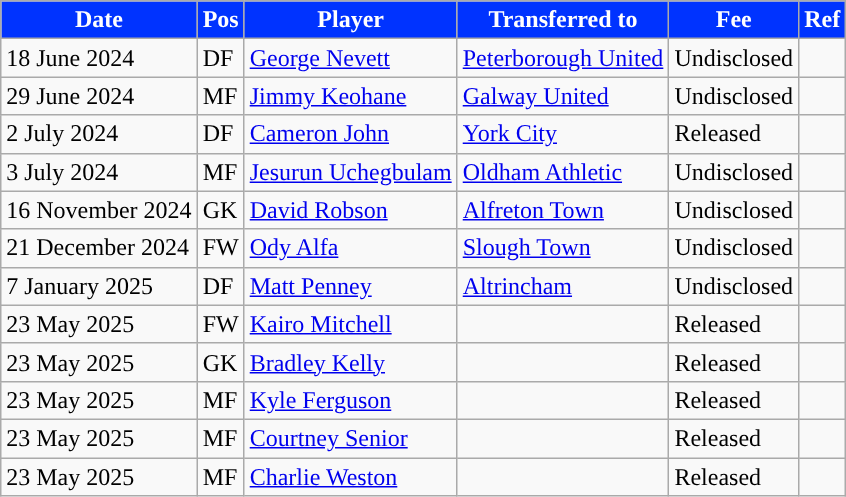<table class="wikitable plainrowheaders sortable">
<tr>
<th style="background:#03f;color:#fff;">Date</th>
<th style="background:#03f;color:#fff;">Pos</th>
<th style="background:#03f;color:#fff;">Player</th>
<th style="background:#03f;color:#fff;">Transferred to</th>
<th style="background:#03f;color:#fff;">Fee</th>
<th style="background:#03f;color:#fff;">Ref</th>
</tr>
<tr>
<td>18 June 2024</td>
<td>DF</td>
<td> <a href='#'>George Nevett</a></td>
<td> <a href='#'>Peterborough United</a></td>
<td>Undisclosed</td>
<td></td>
</tr>
<tr>
<td>29 June 2024</td>
<td>MF</td>
<td> <a href='#'>Jimmy Keohane</a></td>
<td> <a href='#'>Galway United</a></td>
<td>Undisclosed</td>
<td></td>
</tr>
<tr>
<td>2 July 2024</td>
<td>DF</td>
<td> <a href='#'>Cameron John</a></td>
<td> <a href='#'>York City</a></td>
<td>Released</td>
<td></td>
</tr>
<tr>
<td>3 July 2024</td>
<td>MF</td>
<td> <a href='#'>Jesurun Uchegbulam</a></td>
<td> <a href='#'>Oldham Athletic</a></td>
<td>Undisclosed</td>
<td></td>
</tr>
<tr>
<td>16 November 2024</td>
<td>GK</td>
<td> <a href='#'>David Robson</a></td>
<td> <a href='#'>Alfreton Town</a></td>
<td>Undisclosed</td>
<td></td>
</tr>
<tr>
<td>21 December 2024</td>
<td>FW</td>
<td> <a href='#'>Ody Alfa</a></td>
<td> <a href='#'>Slough Town</a></td>
<td>Undisclosed</td>
<td></td>
</tr>
<tr>
<td>7 January 2025</td>
<td>DF</td>
<td> <a href='#'>Matt Penney</a></td>
<td> <a href='#'>Altrincham</a></td>
<td>Undisclosed</td>
<td></td>
</tr>
<tr>
<td>23 May 2025</td>
<td>FW</td>
<td> <a href='#'>Kairo Mitchell</a></td>
<td></td>
<td>Released</td>
<td></td>
</tr>
<tr>
<td>23 May 2025</td>
<td>GK</td>
<td> <a href='#'>Bradley Kelly</a></td>
<td></td>
<td>Released</td>
<td></td>
</tr>
<tr>
<td>23 May 2025</td>
<td>MF</td>
<td> <a href='#'>Kyle Ferguson</a></td>
<td></td>
<td>Released</td>
<td></td>
</tr>
<tr>
<td>23 May 2025</td>
<td>MF</td>
<td> <a href='#'>Courtney Senior</a></td>
<td></td>
<td>Released</td>
<td></td>
</tr>
<tr>
<td>23 May 2025</td>
<td>MF</td>
<td> <a href='#'>Charlie Weston</a></td>
<td></td>
<td>Released</td>
<td></td>
</tr>
</table>
